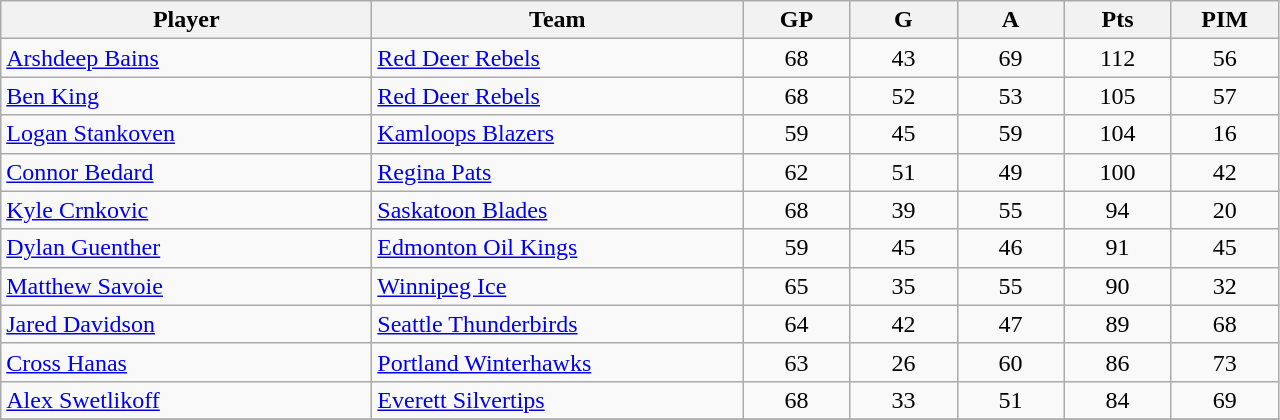<table class="wikitable sortable" style="text-align: center">
<tr>
<th class="unsortable" align=center bgcolor=#F2F2F2 style="width: 15em"><strong>Player</strong></th>
<th style="width: 15em">Team</th>
<th style="width: 4em">GP</th>
<th style="width: 4em">G</th>
<th style="width: 4em">A</th>
<th style="width: 4em">Pts</th>
<th style="width: 4em">PIM</th>
</tr>
<tr>
<td align=left><a href='#'>Arshdeep Bains</a></td>
<td align=left><a href='#'>Red Deer Rebels</a></td>
<td>68</td>
<td>43</td>
<td>69</td>
<td>112</td>
<td>56</td>
</tr>
<tr>
<td align=left><a href='#'>Ben King</a></td>
<td align=left><a href='#'>Red Deer Rebels</a></td>
<td>68</td>
<td>52</td>
<td>53</td>
<td>105</td>
<td>57</td>
</tr>
<tr>
<td align=left><a href='#'>Logan Stankoven</a></td>
<td align=left><a href='#'>Kamloops Blazers</a></td>
<td>59</td>
<td>45</td>
<td>59</td>
<td>104</td>
<td>16</td>
</tr>
<tr>
<td align=left><a href='#'>Connor Bedard</a></td>
<td align=left><a href='#'>Regina Pats</a></td>
<td>62</td>
<td>51</td>
<td>49</td>
<td>100</td>
<td>42</td>
</tr>
<tr>
<td align=left><a href='#'>Kyle Crnkovic</a></td>
<td align=left><a href='#'>Saskatoon Blades</a></td>
<td>68</td>
<td>39</td>
<td>55</td>
<td>94</td>
<td>20</td>
</tr>
<tr>
<td align=left><a href='#'>Dylan Guenther</a></td>
<td align=left><a href='#'>Edmonton Oil Kings</a></td>
<td>59</td>
<td>45</td>
<td>46</td>
<td>91</td>
<td>45</td>
</tr>
<tr>
<td align=left><a href='#'>Matthew Savoie</a></td>
<td align=left><a href='#'>Winnipeg Ice</a></td>
<td>65</td>
<td>35</td>
<td>55</td>
<td>90</td>
<td>32</td>
</tr>
<tr>
<td align=left><a href='#'>Jared Davidson</a></td>
<td align=left><a href='#'>Seattle Thunderbirds</a></td>
<td>64</td>
<td>42</td>
<td>47</td>
<td>89</td>
<td>68</td>
</tr>
<tr>
<td align=left><a href='#'>Cross Hanas</a></td>
<td align=left><a href='#'>Portland Winterhawks</a></td>
<td>63</td>
<td>26</td>
<td>60</td>
<td>86</td>
<td>73</td>
</tr>
<tr>
<td align=left><a href='#'>Alex Swetlikoff</a></td>
<td align=left><a href='#'>Everett Silvertips</a></td>
<td>68</td>
<td>33</td>
<td>51</td>
<td>84</td>
<td>69</td>
</tr>
<tr>
</tr>
</table>
